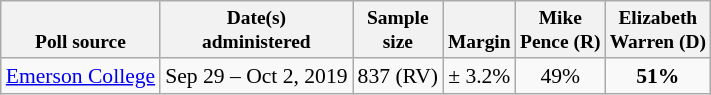<table class="wikitable" style="font-size:90%;text-align:center;">
<tr valign=bottom style="font-size:90%;">
<th>Poll source</th>
<th>Date(s)<br>administered</th>
<th>Sample<br>size</th>
<th>Margin<br></th>
<th>Mike<br>Pence (R)</th>
<th>Elizabeth<br>Warren (D)</th>
</tr>
<tr>
<td style="text-align:left;"><a href='#'>Emerson College</a></td>
<td>Sep 29 – Oct 2, 2019</td>
<td>837 (RV)</td>
<td>± 3.2%</td>
<td>49%</td>
<td><strong>51%</strong></td>
</tr>
</table>
